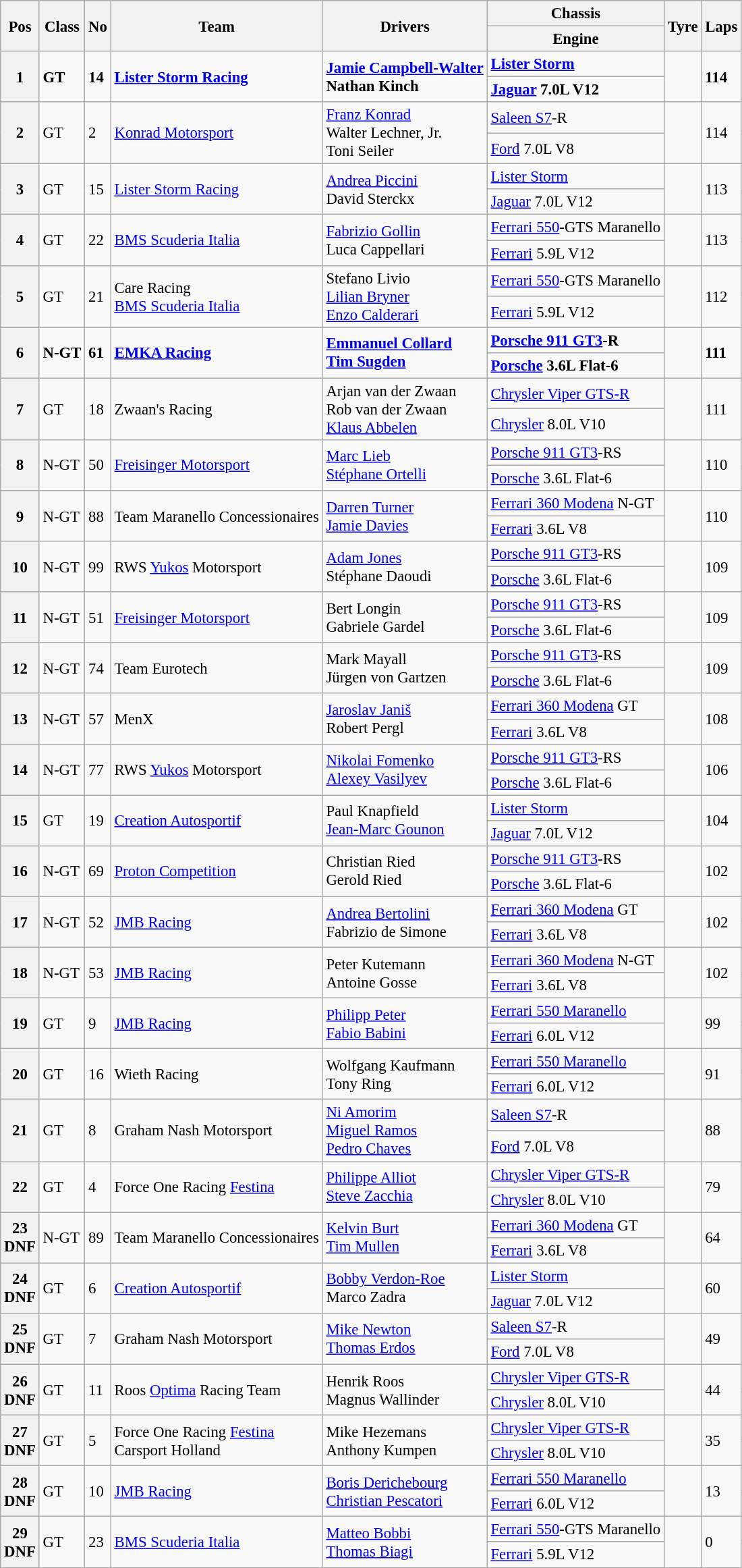<table class="wikitable" style="font-size: 95%;">
<tr>
<th rowspan=2>Pos</th>
<th rowspan=2>Class</th>
<th rowspan=2>No</th>
<th rowspan=2>Team</th>
<th rowspan=2>Drivers</th>
<th>Chassis</th>
<th rowspan=2>Tyre</th>
<th rowspan=2>Laps</th>
</tr>
<tr>
<th>Engine</th>
</tr>
<tr style="font-weight:bold">
<th rowspan=2>1</th>
<td rowspan=2>GT</td>
<td rowspan=2>14</td>
<td rowspan=2> <a href='#'>Lister Storm Racing</a></td>
<td rowspan=2> <a href='#'>Jamie Campbell-Walter</a><br> Nathan Kinch</td>
<td><a href='#'>Lister Storm</a></td>
<td rowspan=2></td>
<td rowspan=2>114</td>
</tr>
<tr style="font-weight:bold">
<td><a href='#'>Jaguar</a> 7.0L V12</td>
</tr>
<tr>
<th rowspan=2>2</th>
<td rowspan=2>GT</td>
<td rowspan=2>2</td>
<td rowspan=2> <a href='#'>Konrad Motorsport</a></td>
<td rowspan=2> <a href='#'>Franz Konrad</a><br> Walter Lechner, Jr.<br> Toni Seiler</td>
<td><a href='#'>Saleen S7</a>-R</td>
<td rowspan=2></td>
<td rowspan=2>114</td>
</tr>
<tr>
<td><a href='#'>Ford</a> 7.0L V8</td>
</tr>
<tr>
<th rowspan=2>3</th>
<td rowspan=2>GT</td>
<td rowspan=2>15</td>
<td rowspan=2> <a href='#'>Lister Storm Racing</a></td>
<td rowspan=2> <a href='#'>Andrea Piccini</a><br> David Sterckx</td>
<td><a href='#'>Lister Storm</a></td>
<td rowspan=2></td>
<td rowspan=2>113</td>
</tr>
<tr>
<td><a href='#'>Jaguar</a> 7.0L V12</td>
</tr>
<tr>
<th rowspan=2>4</th>
<td rowspan=2>GT</td>
<td rowspan=2>22</td>
<td rowspan=2> <a href='#'>BMS Scuderia Italia</a></td>
<td rowspan=2> <a href='#'>Fabrizio Gollin</a><br> Luca Cappellari</td>
<td><a href='#'>Ferrari 550</a>-GTS Maranello</td>
<td rowspan=2></td>
<td rowspan=2>113</td>
</tr>
<tr>
<td><a href='#'>Ferrari</a> 5.9L V12</td>
</tr>
<tr>
<th rowspan=2>5</th>
<td rowspan=2>GT</td>
<td rowspan=2>21</td>
<td rowspan=2> Care Racing<br> <a href='#'>BMS Scuderia Italia</a></td>
<td rowspan=2> Stefano Livio<br> <a href='#'>Lilian Bryner</a><br> <a href='#'>Enzo Calderari</a></td>
<td><a href='#'>Ferrari 550</a>-GTS Maranello</td>
<td rowspan=2></td>
<td rowspan=2>112</td>
</tr>
<tr>
<td><a href='#'>Ferrari</a> 5.9L V12</td>
</tr>
<tr style="font-weight:bold">
<th rowspan=2>6</th>
<td rowspan=2>N-GT</td>
<td rowspan=2>61</td>
<td rowspan=2> <a href='#'>EMKA Racing</a></td>
<td rowspan=2> <a href='#'>Emmanuel Collard</a><br> <a href='#'>Tim Sugden</a></td>
<td><a href='#'>Porsche 911 GT3</a>-R</td>
<td rowspan=2></td>
<td rowspan=2>111</td>
</tr>
<tr style="font-weight:bold">
<td><a href='#'>Porsche</a> 3.6L Flat-6</td>
</tr>
<tr>
<th rowspan=2>7</th>
<td rowspan=2>GT</td>
<td rowspan=2>18</td>
<td rowspan=2> Zwaan's Racing</td>
<td rowspan=2> Arjan van der Zwaan<br> Rob van der Zwaan<br> <a href='#'>Klaus Abbelen</a></td>
<td><a href='#'>Chrysler Viper GTS-R</a></td>
<td rowspan=2></td>
<td rowspan=2>111</td>
</tr>
<tr>
<td><a href='#'>Chrysler</a> 8.0L V10</td>
</tr>
<tr>
<th rowspan=2>8</th>
<td rowspan=2>N-GT</td>
<td rowspan=2>50</td>
<td rowspan=2> <a href='#'>Freisinger Motorsport</a></td>
<td rowspan=2> <a href='#'>Marc Lieb</a><br> <a href='#'>Stéphane Ortelli</a></td>
<td><a href='#'>Porsche 911 GT3</a>-RS</td>
<td rowspan=2></td>
<td rowspan=2>110</td>
</tr>
<tr>
<td><a href='#'>Porsche</a> 3.6L Flat-6</td>
</tr>
<tr>
<th rowspan=2>9</th>
<td rowspan=2>N-GT</td>
<td rowspan=2>88</td>
<td rowspan=2> Team Maranello Concessionaires</td>
<td rowspan=2> <a href='#'>Darren Turner</a><br> <a href='#'>Jamie Davies</a></td>
<td><a href='#'>Ferrari 360 Modena</a> N-GT</td>
<td rowspan=2></td>
<td rowspan=2>110</td>
</tr>
<tr>
<td><a href='#'>Ferrari</a> 3.6L V8</td>
</tr>
<tr>
<th rowspan=2>10</th>
<td rowspan=2>N-GT</td>
<td rowspan=2>99</td>
<td rowspan=2> RWS <a href='#'>Yukos</a> Motorsport</td>
<td rowspan=2> <a href='#'>Adam Jones</a><br> Stéphane Daoudi</td>
<td><a href='#'>Porsche 911 GT3</a>-RS</td>
<td rowspan=2></td>
<td rowspan=2>109</td>
</tr>
<tr>
<td><a href='#'>Porsche</a> 3.6L Flat-6</td>
</tr>
<tr>
<th rowspan=2>11</th>
<td rowspan=2>N-GT</td>
<td rowspan=2>51</td>
<td rowspan=2> <a href='#'>Freisinger Motorsport</a></td>
<td rowspan=2> Bert Longin<br> Gabriele Gardel</td>
<td><a href='#'>Porsche 911 GT3</a>-RS</td>
<td rowspan=2></td>
<td rowspan=2>109</td>
</tr>
<tr>
<td><a href='#'>Porsche</a> 3.6L Flat-6</td>
</tr>
<tr>
<th rowspan=2>12</th>
<td rowspan=2>N-GT</td>
<td rowspan=2>74</td>
<td rowspan=2> Team Eurotech</td>
<td rowspan=2> Mark Mayall<br> Jürgen von Gartzen</td>
<td><a href='#'>Porsche 911 GT3</a>-RS</td>
<td rowspan=2></td>
<td rowspan=2>109</td>
</tr>
<tr>
<td><a href='#'>Porsche</a> 3.6L Flat-6</td>
</tr>
<tr>
<th rowspan=2>13</th>
<td rowspan=2>N-GT</td>
<td rowspan=2>57</td>
<td rowspan=2> MenX</td>
<td rowspan=2> <a href='#'>Jaroslav Janiš</a><br> Robert Pergl</td>
<td><a href='#'>Ferrari 360 Modena</a> GT</td>
<td rowspan=2></td>
<td rowspan=2>108</td>
</tr>
<tr>
<td><a href='#'>Ferrari</a> 3.6L V8</td>
</tr>
<tr>
<th rowspan=2>14</th>
<td rowspan=2>N-GT</td>
<td rowspan=2>77</td>
<td rowspan=2> RWS <a href='#'>Yukos</a> Motorsport</td>
<td rowspan=2> <a href='#'>Nikolai Fomenko</a><br> <a href='#'>Alexey Vasilyev</a></td>
<td><a href='#'>Porsche 911 GT3</a>-RS</td>
<td rowspan=2></td>
<td rowspan=2>106</td>
</tr>
<tr>
<td><a href='#'>Porsche</a> 3.6L Flat-6</td>
</tr>
<tr>
<th rowspan=2>15</th>
<td rowspan=2>GT</td>
<td rowspan=2>19</td>
<td rowspan=2> <a href='#'>Creation Autosportif</a></td>
<td rowspan=2> Paul Knapfield<br> <a href='#'>Jean-Marc Gounon</a></td>
<td><a href='#'>Lister Storm</a></td>
<td rowspan=2></td>
<td rowspan=2>104</td>
</tr>
<tr>
<td><a href='#'>Jaguar</a> 7.0L V12</td>
</tr>
<tr>
<th rowspan=2>16</th>
<td rowspan=2>N-GT</td>
<td rowspan=2>69</td>
<td rowspan=2> <a href='#'>Proton Competition</a></td>
<td rowspan=2> Christian Ried<br> Gerold Ried</td>
<td><a href='#'>Porsche 911 GT3</a>-RS</td>
<td rowspan=2></td>
<td rowspan=2>102</td>
</tr>
<tr>
<td><a href='#'>Porsche</a> 3.6L Flat-6</td>
</tr>
<tr>
<th rowspan=2>17</th>
<td rowspan=2>N-GT</td>
<td rowspan=2>52</td>
<td rowspan=2> <a href='#'>JMB Racing</a></td>
<td rowspan=2> <a href='#'>Andrea Bertolini</a><br> Fabrizio de Simone</td>
<td><a href='#'>Ferrari 360 Modena</a> GT</td>
<td rowspan=2></td>
<td rowspan=2>102</td>
</tr>
<tr>
<td><a href='#'>Ferrari</a> 3.6L V8</td>
</tr>
<tr>
<th rowspan=2>18</th>
<td rowspan=2>N-GT</td>
<td rowspan=2>53</td>
<td rowspan=2> <a href='#'>JMB Racing</a></td>
<td rowspan=2> Peter Kutemann<br> Antoine Gosse</td>
<td><a href='#'>Ferrari 360 Modena</a> N-GT</td>
<td rowspan=2></td>
<td rowspan=2>102</td>
</tr>
<tr>
<td><a href='#'>Ferrari</a> 3.6L V8</td>
</tr>
<tr>
<th rowspan=2>19</th>
<td rowspan=2>GT</td>
<td rowspan=2>9</td>
<td rowspan=2> <a href='#'>JMB Racing</a></td>
<td rowspan=2> <a href='#'>Philipp Peter</a><br> <a href='#'>Fabio Babini</a></td>
<td><a href='#'>Ferrari 550 Maranello</a></td>
<td rowspan=2></td>
<td rowspan=2>99</td>
</tr>
<tr>
<td><a href='#'>Ferrari</a> 6.0L V12</td>
</tr>
<tr>
<th rowspan=2>20</th>
<td rowspan=2>GT</td>
<td rowspan=2>16</td>
<td rowspan=2> Wieth Racing</td>
<td rowspan=2> Wolfgang Kaufmann<br> Tony Ring</td>
<td><a href='#'>Ferrari 550 Maranello</a></td>
<td rowspan=2></td>
<td rowspan=2>91</td>
</tr>
<tr>
<td><a href='#'>Ferrari</a> 6.0L V12</td>
</tr>
<tr>
<th rowspan=2>21</th>
<td rowspan=2>GT</td>
<td rowspan=2>8</td>
<td rowspan=2> Graham Nash Motorsport</td>
<td rowspan=2> <a href='#'>Ni Amorim</a><br> <a href='#'>Miguel Ramos</a><br> <a href='#'>Pedro Chaves</a></td>
<td><a href='#'>Saleen S7</a>-R</td>
<td rowspan=2></td>
<td rowspan=2>88</td>
</tr>
<tr>
<td><a href='#'>Ford</a> 7.0L V8</td>
</tr>
<tr>
<th rowspan=2>22</th>
<td rowspan=2>GT</td>
<td rowspan=2>4</td>
<td rowspan=2> Force One Racing <a href='#'>Festina</a></td>
<td rowspan=2> <a href='#'>Philippe Alliot</a><br> <a href='#'>Steve Zacchia</a></td>
<td><a href='#'>Chrysler Viper GTS-R</a></td>
<td rowspan=2></td>
<td rowspan=2>79</td>
</tr>
<tr>
<td><a href='#'>Chrysler</a> 8.0L V10</td>
</tr>
<tr>
<th rowspan=2>23<br>DNF</th>
<td rowspan=2>N-GT</td>
<td rowspan=2>89</td>
<td rowspan=2> Team Maranello Concessionaires</td>
<td rowspan=2> <a href='#'>Kelvin Burt</a><br> <a href='#'>Tim Mullen</a></td>
<td><a href='#'>Ferrari 360 Modena</a> GT</td>
<td rowspan=2></td>
<td rowspan=2>64</td>
</tr>
<tr>
<td><a href='#'>Ferrari</a> 3.6L V8</td>
</tr>
<tr>
<th rowspan=2>24<br>DNF</th>
<td rowspan=2>GT</td>
<td rowspan=2>6</td>
<td rowspan=2> <a href='#'>Creation Autosportif</a></td>
<td rowspan=2> <a href='#'>Bobby Verdon-Roe</a><br> Marco Zadra</td>
<td><a href='#'>Lister Storm</a></td>
<td rowspan=2></td>
<td rowspan=2>60</td>
</tr>
<tr>
<td><a href='#'>Jaguar</a> 7.0L V12</td>
</tr>
<tr>
<th rowspan=2>25<br>DNF</th>
<td rowspan=2>GT</td>
<td rowspan=2>7</td>
<td rowspan=2> Graham Nash Motorsport</td>
<td rowspan=2> <a href='#'>Mike Newton</a><br> <a href='#'>Thomas Erdos</a></td>
<td><a href='#'>Saleen S7</a>-R</td>
<td rowspan=2></td>
<td rowspan=2>49</td>
</tr>
<tr>
<td><a href='#'>Ford</a> 7.0L V8</td>
</tr>
<tr>
<th rowspan=2>26<br>DNF</th>
<td rowspan=2>GT</td>
<td rowspan=2>11</td>
<td rowspan=2> Roos <a href='#'>Optima</a> Racing Team</td>
<td rowspan=2> Henrik Roos<br> Magnus Wallinder</td>
<td><a href='#'>Chrysler Viper GTS-R</a></td>
<td rowspan=2></td>
<td rowspan=2>44</td>
</tr>
<tr>
<td><a href='#'>Chrysler</a> 8.0L V10</td>
</tr>
<tr>
<th rowspan=2>27<br>DNF</th>
<td rowspan=2>GT</td>
<td rowspan=2>5</td>
<td rowspan=2> Force One Racing <a href='#'>Festina</a><br> Carsport Holland</td>
<td rowspan=2> Mike Hezemans<br> Anthony Kumpen</td>
<td><a href='#'>Chrysler Viper GTS-R</a></td>
<td rowspan=2></td>
<td rowspan=2>35</td>
</tr>
<tr>
<td><a href='#'>Chrysler</a> 8.0L V10</td>
</tr>
<tr>
<th rowspan=2>28<br>DNF</th>
<td rowspan=2>GT</td>
<td rowspan=2>10</td>
<td rowspan=2> <a href='#'>JMB Racing</a></td>
<td rowspan=2> <a href='#'>Boris Derichebourg</a><br> <a href='#'>Christian Pescatori</a></td>
<td><a href='#'>Ferrari 550 Maranello</a></td>
<td rowspan=2></td>
<td rowspan=2>13</td>
</tr>
<tr>
<td><a href='#'>Ferrari</a> 6.0L V12</td>
</tr>
<tr>
<th rowspan=2>29<br>DNF</th>
<td rowspan=2>GT</td>
<td rowspan=2>23</td>
<td rowspan=2> <a href='#'>BMS Scuderia Italia</a></td>
<td rowspan=2> <a href='#'>Matteo Bobbi</a><br> <a href='#'>Thomas Biagi</a></td>
<td><a href='#'>Ferrari 550</a>-GTS Maranello</td>
<td rowspan=2></td>
<td rowspan=2>0</td>
</tr>
<tr>
<td><a href='#'>Ferrari</a> 5.9L V12</td>
</tr>
</table>
